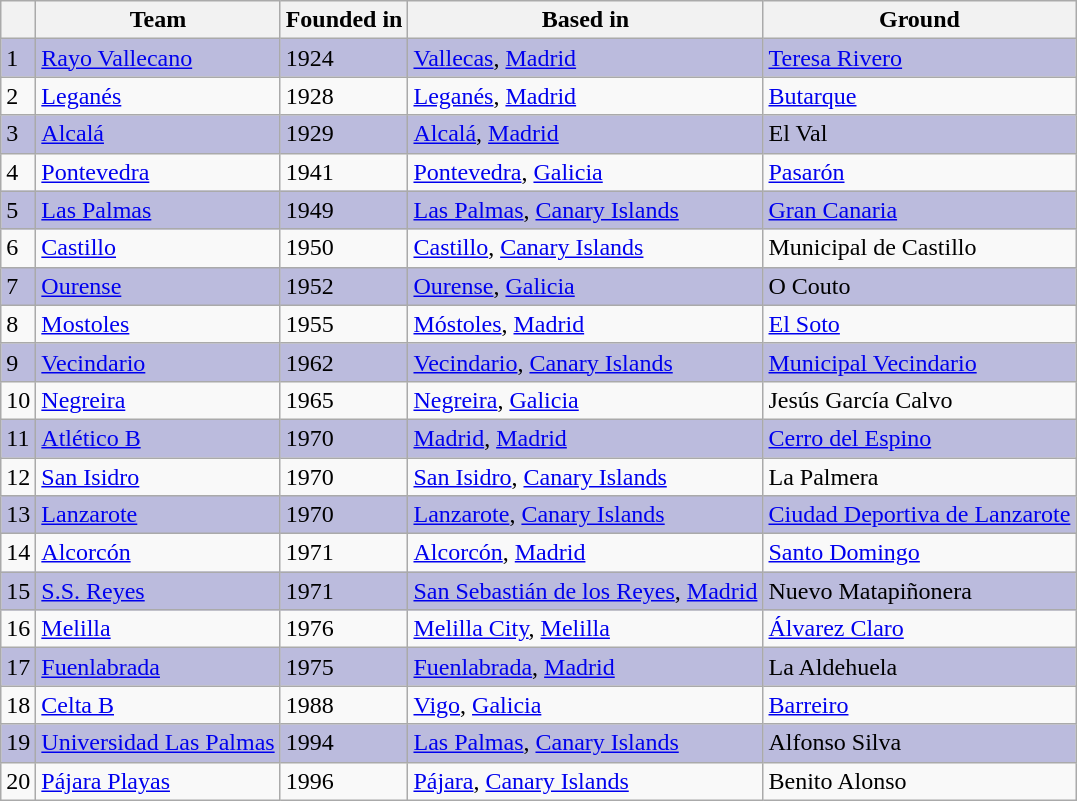<table class="wikitable">
<tr>
<th></th>
<th>Team</th>
<th>Founded in</th>
<th>Based in</th>
<th>Ground</th>
</tr>
<tr style="background:#BBBBDD;">
<td>1</td>
<td><a href='#'>Rayo Vallecano</a></td>
<td>1924</td>
<td><a href='#'>Vallecas</a>,  <a href='#'>Madrid</a></td>
<td><a href='#'>Teresa Rivero</a></td>
</tr>
<tr>
<td>2</td>
<td><a href='#'>Leganés</a></td>
<td>1928</td>
<td><a href='#'>Leganés</a>, <a href='#'>Madrid</a></td>
<td><a href='#'>Butarque</a></td>
</tr>
<tr style="background:#BBBBDD;">
<td>3</td>
<td><a href='#'>Alcalá</a></td>
<td>1929</td>
<td><a href='#'>Alcalá</a>, <a href='#'>Madrid</a></td>
<td>El Val</td>
</tr>
<tr>
<td>4</td>
<td><a href='#'>Pontevedra</a></td>
<td>1941</td>
<td><a href='#'>Pontevedra</a>, <a href='#'>Galicia</a></td>
<td><a href='#'>Pasarón</a></td>
</tr>
<tr style="background:#BBBBDD;">
<td>5</td>
<td><a href='#'>Las Palmas</a></td>
<td>1949</td>
<td><a href='#'>Las Palmas</a>, <a href='#'>Canary Islands</a></td>
<td><a href='#'>Gran Canaria</a></td>
</tr>
<tr>
<td>6</td>
<td><a href='#'>Castillo</a></td>
<td>1950</td>
<td><a href='#'>Castillo</a>, <a href='#'>Canary Islands</a></td>
<td>Municipal de Castillo</td>
</tr>
<tr style="background:#BBBBDD;">
<td>7</td>
<td><a href='#'>Ourense</a></td>
<td>1952</td>
<td><a href='#'>Ourense</a>, <a href='#'>Galicia</a></td>
<td>O Couto</td>
</tr>
<tr>
<td>8</td>
<td><a href='#'>Mostoles</a></td>
<td>1955</td>
<td><a href='#'>Móstoles</a>, <a href='#'>Madrid</a></td>
<td><a href='#'>El Soto</a></td>
</tr>
<tr style="background:#BBBBDD;">
<td>9</td>
<td><a href='#'>Vecindario</a></td>
<td>1962</td>
<td><a href='#'>Vecindario</a>, <a href='#'>Canary Islands</a></td>
<td><a href='#'>Municipal Vecindario</a></td>
</tr>
<tr>
<td>10</td>
<td><a href='#'>Negreira</a></td>
<td>1965</td>
<td><a href='#'>Negreira</a>, <a href='#'>Galicia</a></td>
<td>Jesús García Calvo</td>
</tr>
<tr style="background:#BBBBDD;">
<td>11</td>
<td><a href='#'>Atlético B</a></td>
<td>1970</td>
<td><a href='#'>Madrid</a>, <a href='#'>Madrid</a></td>
<td><a href='#'>Cerro del Espino</a></td>
</tr>
<tr>
<td>12</td>
<td><a href='#'>San Isidro</a></td>
<td>1970</td>
<td><a href='#'>San Isidro</a>, <a href='#'>Canary Islands</a></td>
<td>La Palmera</td>
</tr>
<tr style="background:#BBBBDD;">
<td>13</td>
<td><a href='#'>Lanzarote</a></td>
<td>1970</td>
<td><a href='#'>Lanzarote</a>, <a href='#'>Canary Islands</a></td>
<td><a href='#'>Ciudad Deportiva de Lanzarote</a></td>
</tr>
<tr>
<td>14</td>
<td><a href='#'>Alcorcón</a></td>
<td>1971</td>
<td><a href='#'>Alcorcón</a>, <a href='#'>Madrid</a></td>
<td><a href='#'>Santo Domingo</a></td>
</tr>
<tr style="background:#BBBBDD;">
<td>15</td>
<td><a href='#'>S.S. Reyes</a></td>
<td>1971</td>
<td><a href='#'>San Sebastián de los Reyes</a>, <a href='#'>Madrid</a></td>
<td>Nuevo Matapiñonera</td>
</tr>
<tr>
<td>16</td>
<td><a href='#'>Melilla</a></td>
<td>1976</td>
<td><a href='#'>Melilla City</a>, <a href='#'>Melilla</a></td>
<td><a href='#'>Álvarez Claro</a></td>
</tr>
<tr style="background:#BBBBDD;">
<td>17</td>
<td><a href='#'>Fuenlabrada</a></td>
<td>1975</td>
<td><a href='#'>Fuenlabrada</a>, <a href='#'>Madrid</a></td>
<td>La Aldehuela</td>
</tr>
<tr>
<td>18</td>
<td><a href='#'>Celta B</a></td>
<td>1988</td>
<td><a href='#'>Vigo</a>, <a href='#'>Galicia</a></td>
<td><a href='#'>Barreiro</a></td>
</tr>
<tr style="background:#BBBBDD;">
<td>19</td>
<td><a href='#'>Universidad Las Palmas</a></td>
<td>1994</td>
<td><a href='#'>Las Palmas</a>, <a href='#'>Canary Islands</a></td>
<td>Alfonso Silva</td>
</tr>
<tr>
<td>20</td>
<td><a href='#'>Pájara Playas</a></td>
<td>1996</td>
<td><a href='#'>Pájara</a>, <a href='#'>Canary Islands</a></td>
<td>Benito Alonso</td>
</tr>
</table>
